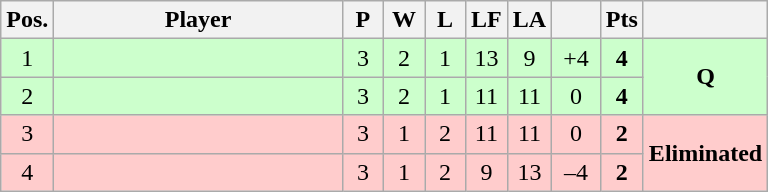<table class="wikitable" style="text-align:center; margin: 1em auto 1em auto, align:left">
<tr>
<th width=20>Pos.</th>
<th width=185>Player</th>
<th width=20>P</th>
<th width=20>W</th>
<th width=20>L</th>
<th width=20>LF</th>
<th width=20>LA</th>
<th width=25></th>
<th width=20>Pts</th>
<th width=70></th>
</tr>
<tr style="background:#CCFFCC;">
<td>1</td>
<td style="text-align:left"></td>
<td>3</td>
<td>2</td>
<td>1</td>
<td>13</td>
<td>9</td>
<td>+4</td>
<td><strong>4</strong></td>
<td rowspan=2><strong>Q</strong></td>
</tr>
<tr style="background:#CCFFCC;">
<td>2</td>
<td style="text-align:left"></td>
<td>3</td>
<td>2</td>
<td>1</td>
<td>11</td>
<td>11</td>
<td>0</td>
<td><strong>4</strong></td>
</tr>
<tr style="background:#FFccCC;">
<td>3</td>
<td style="text-align:left"></td>
<td>3</td>
<td>1</td>
<td>2</td>
<td>11</td>
<td>11</td>
<td>0</td>
<td><strong>2</strong></td>
<td rowspan=2><strong>Eliminated</strong></td>
</tr>
<tr style="background:#FFccCC;">
<td>4</td>
<td style="text-align:left"></td>
<td>3</td>
<td>1</td>
<td>2</td>
<td>9</td>
<td>13</td>
<td>–4</td>
<td><strong>2</strong></td>
</tr>
</table>
